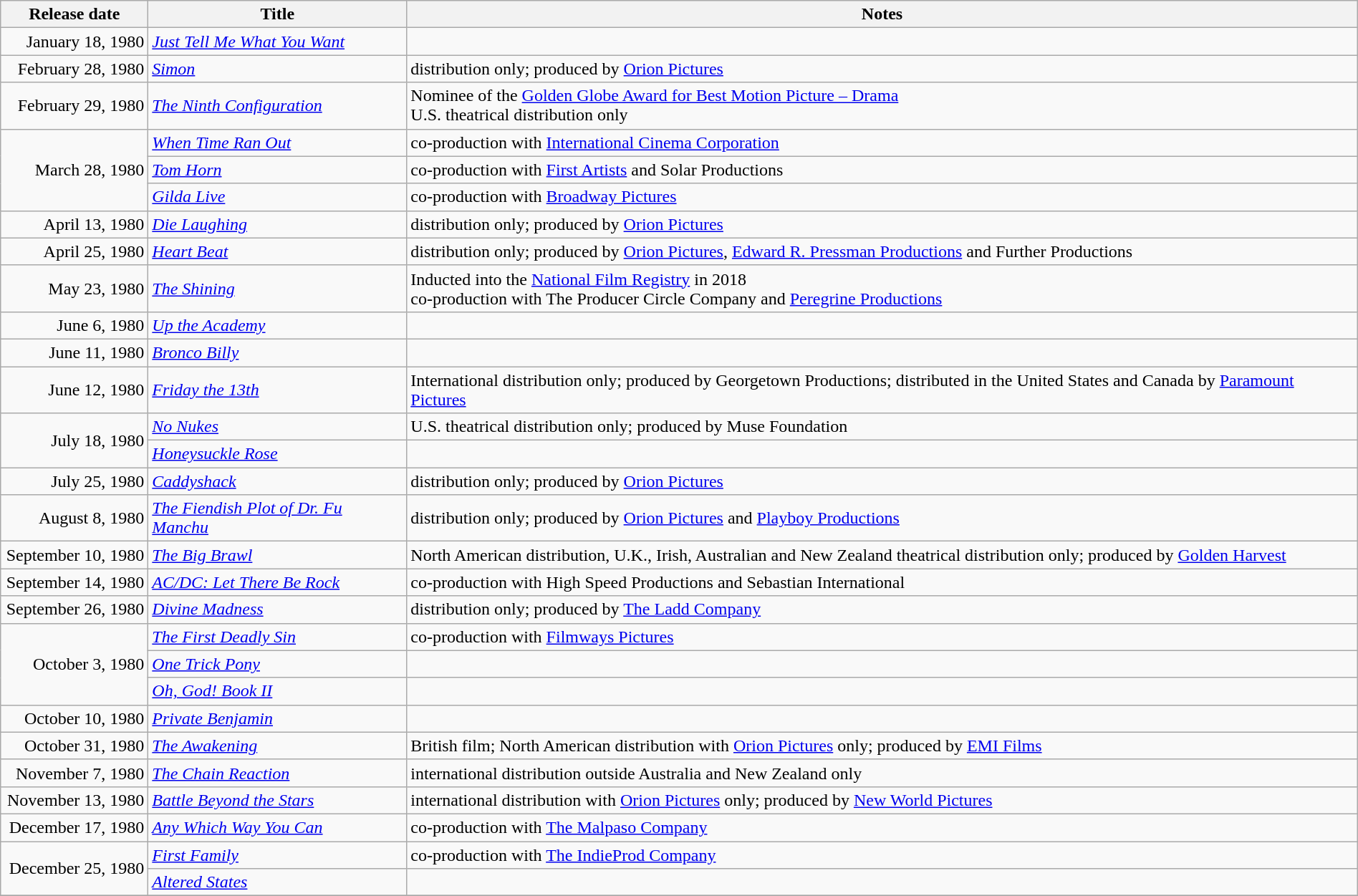<table class="wikitable sortable" style="width:100%;">
<tr>
<th scope="col" style="width:130px;">Release date</th>
<th>Title</th>
<th>Notes</th>
</tr>
<tr>
<td style="text-align:right;">January 18, 1980</td>
<td><em><a href='#'>Just Tell Me What You Want</a></em></td>
<td></td>
</tr>
<tr>
<td style="text-align:right;">February 28, 1980</td>
<td><em><a href='#'>Simon</a></em></td>
<td>distribution only; produced by <a href='#'>Orion Pictures</a></td>
</tr>
<tr>
<td style="text-align:right;">February 29, 1980</td>
<td><em><a href='#'>The Ninth Configuration</a></em></td>
<td>Nominee of the <a href='#'>Golden Globe Award for Best Motion Picture – Drama</a><br>U.S. theatrical distribution only</td>
</tr>
<tr>
<td style="text-align:right;" rowspan="3">March 28, 1980</td>
<td><em><a href='#'>When Time Ran Out</a></em></td>
<td>co-production with <a href='#'>International Cinema Corporation</a></td>
</tr>
<tr>
<td><em><a href='#'>Tom Horn</a></em></td>
<td>co-production with <a href='#'>First Artists</a> and Solar Productions</td>
</tr>
<tr>
<td><em><a href='#'>Gilda Live</a></em></td>
<td>co-production with <a href='#'>Broadway Pictures</a></td>
</tr>
<tr>
<td style="text-align:right;">April 13, 1980</td>
<td><em><a href='#'>Die Laughing</a></em></td>
<td>distribution only; produced by <a href='#'>Orion Pictures</a></td>
</tr>
<tr>
<td style="text-align:right;">April 25, 1980</td>
<td><em><a href='#'>Heart Beat</a></em></td>
<td>distribution only; produced by <a href='#'>Orion Pictures</a>, <a href='#'>Edward R. Pressman Productions</a> and Further Productions</td>
</tr>
<tr>
<td style="text-align:right;">May 23, 1980</td>
<td><em><a href='#'>The Shining</a></em></td>
<td>Inducted into the <a href='#'>National Film Registry</a> in 2018<br>co-production with The Producer Circle Company and <a href='#'>Peregrine Productions</a></td>
</tr>
<tr>
<td style="text-align:right;">June 6, 1980</td>
<td><em><a href='#'>Up the Academy</a></em></td>
<td></td>
</tr>
<tr>
<td style="text-align:right;">June 11, 1980</td>
<td><em><a href='#'>Bronco Billy</a></em></td>
<td></td>
</tr>
<tr>
<td style="text-align:right;">June 12, 1980</td>
<td><em><a href='#'>Friday the 13th</a></em></td>
<td>International distribution only; produced by Georgetown Productions; distributed in the United States and Canada by <a href='#'>Paramount Pictures</a></td>
</tr>
<tr>
<td style="text-align:right;" rowspan="2">July 18, 1980</td>
<td><em><a href='#'>No Nukes</a></em></td>
<td>U.S. theatrical distribution only; produced by Muse Foundation</td>
</tr>
<tr>
<td><em><a href='#'>Honeysuckle Rose</a></em></td>
<td></td>
</tr>
<tr>
<td style="text-align:right;">July 25, 1980</td>
<td><em><a href='#'>Caddyshack</a></em></td>
<td>distribution only; produced by <a href='#'>Orion Pictures</a></td>
</tr>
<tr>
<td style="text-align:right;">August 8, 1980</td>
<td><em><a href='#'>The Fiendish Plot of Dr. Fu Manchu</a></em></td>
<td>distribution only; produced by <a href='#'>Orion Pictures</a> and <a href='#'>Playboy Productions</a></td>
</tr>
<tr>
<td style="text-align:right;">September 10, 1980</td>
<td><em><a href='#'>The Big Brawl</a></em></td>
<td>North American distribution, U.K., Irish, Australian and New Zealand theatrical distribution only; produced by <a href='#'>Golden Harvest</a></td>
</tr>
<tr>
<td style="text-align:right;">September 14, 1980</td>
<td><em><a href='#'>AC/DC: Let There Be Rock</a></em></td>
<td>co-production with High Speed Productions and Sebastian International</td>
</tr>
<tr>
<td style="text-align:right;">September 26, 1980</td>
<td><em><a href='#'>Divine Madness</a></em></td>
<td>distribution only; produced by <a href='#'>The Ladd Company</a></td>
</tr>
<tr>
<td style="text-align:right;" rowspan="3">October 3, 1980</td>
<td><em><a href='#'>The First Deadly Sin</a></em></td>
<td>co-production with <a href='#'>Filmways Pictures</a></td>
</tr>
<tr>
<td><em><a href='#'>One Trick Pony</a></em></td>
<td></td>
</tr>
<tr>
<td><em><a href='#'>Oh, God! Book II</a></em></td>
<td></td>
</tr>
<tr>
<td style="text-align:right;">October 10, 1980</td>
<td><em><a href='#'>Private Benjamin</a></em></td>
<td></td>
</tr>
<tr>
<td style="text-align:right;">October 31, 1980</td>
<td><em><a href='#'>The Awakening</a></em></td>
<td>British film; North American distribution with <a href='#'>Orion Pictures</a> only; produced by <a href='#'>EMI Films</a></td>
</tr>
<tr>
<td style="text-align:right;">November 7, 1980</td>
<td><em><a href='#'>The Chain Reaction</a></em></td>
<td>international distribution outside Australia and New Zealand only</td>
</tr>
<tr>
<td style="text-align:right;">November 13, 1980</td>
<td><em><a href='#'>Battle Beyond the Stars</a></em></td>
<td>international distribution with <a href='#'>Orion Pictures</a> only; produced by <a href='#'>New World Pictures</a></td>
</tr>
<tr>
<td style="text-align:right;">December 17, 1980</td>
<td><em><a href='#'>Any Which Way You Can</a></em></td>
<td>co-production with <a href='#'>The Malpaso Company</a></td>
</tr>
<tr>
<td style="text-align:right;" rowspan="2">December 25, 1980</td>
<td><em><a href='#'>First Family</a></em></td>
<td>co-production with <a href='#'>The IndieProd Company</a></td>
</tr>
<tr>
<td><em><a href='#'>Altered States</a></em></td>
<td></td>
</tr>
<tr>
</tr>
</table>
